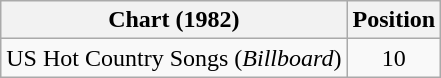<table class="wikitable">
<tr>
<th>Chart (1982)</th>
<th>Position</th>
</tr>
<tr>
<td>US Hot Country Songs (<em>Billboard</em>)</td>
<td align="center">10</td>
</tr>
</table>
